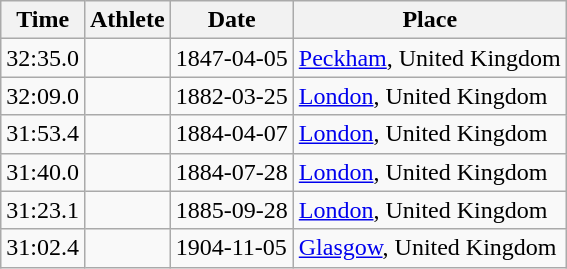<table class="wikitable">
<tr>
<th>Time</th>
<th>Athlete</th>
<th>Date</th>
<th>Place</th>
</tr>
<tr>
<td>32:35.0</td>
<td></td>
<td>1847-04-05</td>
<td><a href='#'>Peckham</a>, United Kingdom</td>
</tr>
<tr>
<td>32:09.0</td>
<td></td>
<td>1882-03-25</td>
<td><a href='#'>London</a>, United Kingdom</td>
</tr>
<tr>
<td>31:53.4</td>
<td></td>
<td>1884-04-07</td>
<td><a href='#'>London</a>, United Kingdom</td>
</tr>
<tr>
<td>31:40.0</td>
<td></td>
<td>1884-07-28</td>
<td><a href='#'>London</a>, United Kingdom</td>
</tr>
<tr>
<td>31:23.1</td>
<td></td>
<td>1885-09-28</td>
<td><a href='#'>London</a>, United Kingdom</td>
</tr>
<tr>
<td>31:02.4</td>
<td></td>
<td>1904-11-05</td>
<td><a href='#'>Glasgow</a>, United Kingdom</td>
</tr>
</table>
